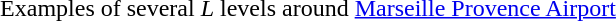<table border="0" width="600" align="center">
<tr>
<td align="center">Examples of several <em>L</em> levels around <a href='#'>Marseille Provence Airport</a></td>
</tr>
<tr>
<td></td>
</tr>
<tr>
</tr>
</table>
